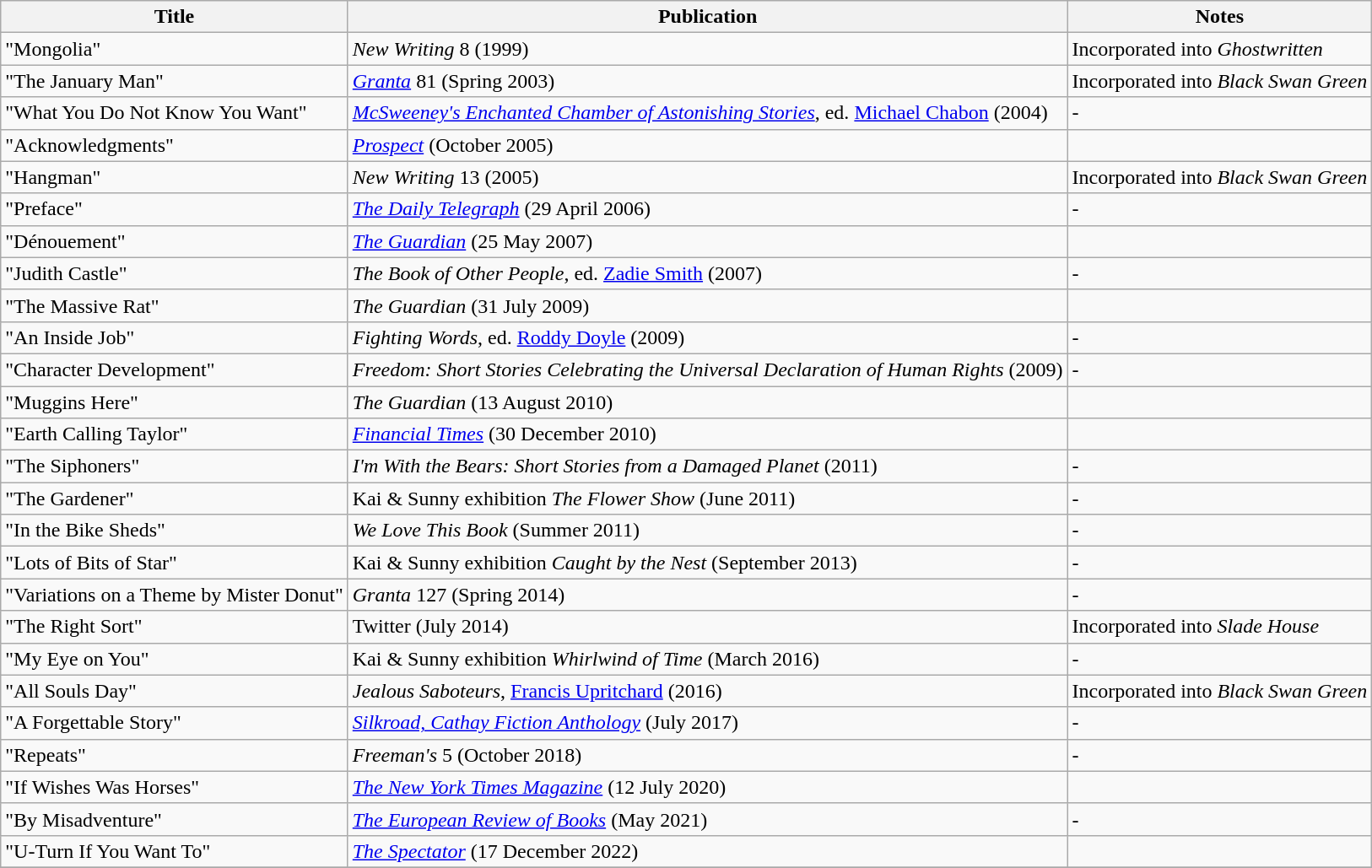<table class="wikitable">
<tr>
<th>Title</th>
<th>Publication</th>
<th>Notes</th>
</tr>
<tr>
<td>"Mongolia"</td>
<td><em>New Writing</em> 8 (1999)</td>
<td>Incorporated into <em>Ghostwritten</em></td>
</tr>
<tr>
<td>"The January Man"</td>
<td><em><a href='#'>Granta</a></em> 81 (Spring 2003)</td>
<td>Incorporated into <em>Black Swan Green</em></td>
</tr>
<tr>
<td>"What You Do Not Know You Want"</td>
<td><em><a href='#'>McSweeney's Enchanted Chamber of Astonishing Stories</a></em>, ed. <a href='#'>Michael Chabon</a> (2004)</td>
<td>-</td>
</tr>
<tr>
<td>"Acknowledgments"</td>
<td><em><a href='#'>Prospect</a></em> (October 2005)</td>
<td></td>
</tr>
<tr>
<td>"Hangman"</td>
<td><em>New Writing</em> 13 (2005)</td>
<td>Incorporated into <em>Black Swan Green</em></td>
</tr>
<tr>
<td>"Preface"</td>
<td><em><a href='#'>The Daily Telegraph</a></em> (29 April 2006)</td>
<td>-</td>
</tr>
<tr>
<td>"Dénouement"</td>
<td><em><a href='#'>The Guardian</a></em> (25 May 2007)</td>
<td></td>
</tr>
<tr>
<td>"Judith Castle"</td>
<td><em>The Book of Other People</em>, ed. <a href='#'>Zadie Smith</a> (2007)</td>
<td>-</td>
</tr>
<tr>
<td>"The Massive Rat"</td>
<td><em>The Guardian</em> (31 July 2009)</td>
<td></td>
</tr>
<tr>
<td>"An Inside Job"</td>
<td><em>Fighting Words</em>, ed. <a href='#'>Roddy Doyle</a> (2009)</td>
<td>-</td>
</tr>
<tr>
<td>"Character Development"</td>
<td><em>Freedom: Short Stories Celebrating the Universal Declaration of Human Rights</em> (2009)</td>
<td>-</td>
</tr>
<tr>
<td>"Muggins Here"</td>
<td><em>The Guardian</em> (13 August 2010)</td>
<td></td>
</tr>
<tr>
<td>"Earth Calling Taylor"</td>
<td><em><a href='#'>Financial Times</a></em> (30 December 2010)</td>
<td></td>
</tr>
<tr>
<td>"The Siphoners"</td>
<td><em>I'm With the Bears: Short Stories from a Damaged Planet</em> (2011)</td>
<td>-</td>
</tr>
<tr>
<td>"The Gardener"</td>
<td>Kai & Sunny exhibition <em>The Flower Show</em> (June 2011)</td>
<td>-</td>
</tr>
<tr>
<td>"In the Bike Sheds"</td>
<td><em>We Love This Book</em> (Summer 2011)</td>
<td>-</td>
</tr>
<tr>
<td>"Lots of Bits of Star"</td>
<td>Kai & Sunny exhibition <em>Caught by the Nest</em> (September 2013)</td>
<td>-</td>
</tr>
<tr>
<td>"Variations on a Theme by Mister Donut"</td>
<td><em>Granta</em> 127 (Spring 2014)</td>
<td>-</td>
</tr>
<tr>
<td>"The Right Sort"</td>
<td>Twitter (July 2014)</td>
<td>Incorporated into <em>Slade House</em></td>
</tr>
<tr>
<td>"My Eye on You"</td>
<td>Kai & Sunny exhibition <em>Whirlwind of Time</em> (March 2016)</td>
<td>-</td>
</tr>
<tr>
<td>"All Souls Day"</td>
<td><em>Jealous Saboteurs</em>, <a href='#'>Francis Upritchard</a> (2016)</td>
<td>Incorporated into <em>Black Swan Green</em></td>
</tr>
<tr>
<td>"A Forgettable Story"</td>
<td><em><a href='#'>Silkroad, Cathay Fiction Anthology</a></em> (July 2017)</td>
<td>-</td>
</tr>
<tr>
<td>"Repeats"</td>
<td><em>Freeman's</em> 5 (October 2018)</td>
<td>-</td>
</tr>
<tr>
<td>"If Wishes Was Horses"</td>
<td><em><a href='#'>The New York Times Magazine</a></em> (12 July 2020)</td>
<td></td>
</tr>
<tr>
<td>"By Misadventure"</td>
<td><em><a href='#'>The European Review of Books</a></em> (May 2021)</td>
<td>-</td>
</tr>
<tr>
<td>"U-Turn If You Want To"</td>
<td><em><a href='#'>The Spectator</a></em> (17 December 2022)</td>
<td></td>
</tr>
<tr>
</tr>
</table>
